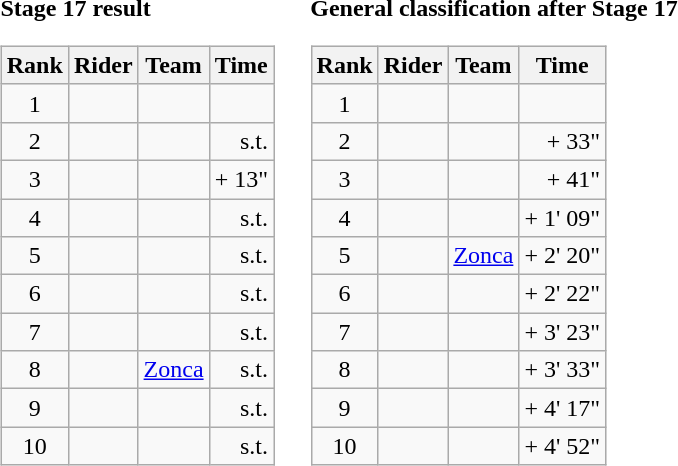<table>
<tr>
<td><strong>Stage 17 result</strong><br><table class="wikitable">
<tr>
<th scope="col">Rank</th>
<th scope="col">Rider</th>
<th scope="col">Team</th>
<th scope="col">Time</th>
</tr>
<tr>
<td style="text-align:center;">1</td>
<td></td>
<td></td>
<td style="text-align:right;"></td>
</tr>
<tr>
<td style="text-align:center;">2</td>
<td></td>
<td></td>
<td style="text-align:right;">s.t.</td>
</tr>
<tr>
<td style="text-align:center;">3</td>
<td></td>
<td></td>
<td style="text-align:right;">+ 13"</td>
</tr>
<tr>
<td style="text-align:center;">4</td>
<td></td>
<td></td>
<td style="text-align:right;">s.t.</td>
</tr>
<tr>
<td style="text-align:center;">5</td>
<td></td>
<td></td>
<td style="text-align:right;">s.t.</td>
</tr>
<tr>
<td style="text-align:center;">6</td>
<td></td>
<td></td>
<td style="text-align:right;">s.t.</td>
</tr>
<tr>
<td style="text-align:center;">7</td>
<td></td>
<td></td>
<td style="text-align:right;">s.t.</td>
</tr>
<tr>
<td style="text-align:center;">8</td>
<td></td>
<td><a href='#'>Zonca</a></td>
<td style="text-align:right;">s.t.</td>
</tr>
<tr>
<td style="text-align:center;">9</td>
<td></td>
<td></td>
<td style="text-align:right;">s.t.</td>
</tr>
<tr>
<td style="text-align:center;">10</td>
<td></td>
<td></td>
<td style="text-align:right;">s.t.</td>
</tr>
</table>
</td>
<td></td>
<td><strong>General classification after Stage 17</strong><br><table class="wikitable">
<tr>
<th scope="col">Rank</th>
<th scope="col">Rider</th>
<th scope="col">Team</th>
<th scope="col">Time</th>
</tr>
<tr>
<td style="text-align:center;">1</td>
<td></td>
<td></td>
<td style="text-align:right;"></td>
</tr>
<tr>
<td style="text-align:center;">2</td>
<td></td>
<td></td>
<td style="text-align:right;">+ 33"</td>
</tr>
<tr>
<td style="text-align:center;">3</td>
<td></td>
<td></td>
<td style="text-align:right;">+ 41"</td>
</tr>
<tr>
<td style="text-align:center;">4</td>
<td></td>
<td></td>
<td style="text-align:right;">+ 1' 09"</td>
</tr>
<tr>
<td style="text-align:center;">5</td>
<td></td>
<td><a href='#'>Zonca</a></td>
<td style="text-align:right;">+ 2' 20"</td>
</tr>
<tr>
<td style="text-align:center;">6</td>
<td></td>
<td></td>
<td style="text-align:right;">+ 2' 22"</td>
</tr>
<tr>
<td style="text-align:center;">7</td>
<td></td>
<td></td>
<td style="text-align:right;">+ 3' 23"</td>
</tr>
<tr>
<td style="text-align:center;">8</td>
<td></td>
<td></td>
<td style="text-align:right;">+ 3' 33"</td>
</tr>
<tr>
<td style="text-align:center;">9</td>
<td></td>
<td></td>
<td style="text-align:right;">+ 4' 17"</td>
</tr>
<tr>
<td style="text-align:center;">10</td>
<td></td>
<td></td>
<td style="text-align:right;">+ 4' 52"</td>
</tr>
</table>
</td>
</tr>
</table>
